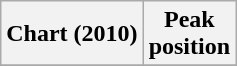<table class="wikitable plainrowheaders" style="text-align:center">
<tr>
<th scope="col">Chart (2010)</th>
<th scope="col">Peak<br>position</th>
</tr>
<tr>
</tr>
</table>
